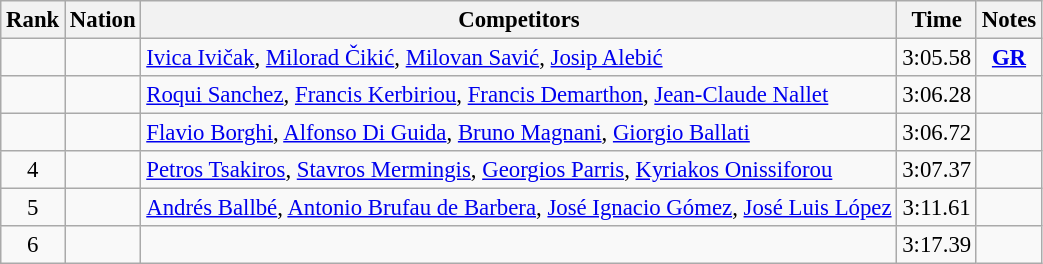<table class="wikitable sortable" style="text-align:center; font-size:95%">
<tr>
<th>Rank</th>
<th>Nation</th>
<th>Competitors</th>
<th>Time</th>
<th>Notes</th>
</tr>
<tr>
<td></td>
<td align=left></td>
<td align=left><a href='#'>Ivica Ivičak</a>, <a href='#'>Milorad Čikić</a>, <a href='#'>Milovan Savić</a>, <a href='#'>Josip Alebić</a></td>
<td>3:05.58</td>
<td><strong><a href='#'>GR</a></strong></td>
</tr>
<tr>
<td></td>
<td align=left></td>
<td align=left><a href='#'>Roqui Sanchez</a>, <a href='#'>Francis Kerbiriou</a>, <a href='#'>Francis Demarthon</a>, <a href='#'>Jean-Claude Nallet</a></td>
<td>3:06.28</td>
<td></td>
</tr>
<tr>
<td></td>
<td align=left></td>
<td align=left><a href='#'>Flavio Borghi</a>, <a href='#'>Alfonso Di Guida</a>, <a href='#'>Bruno Magnani</a>, <a href='#'>Giorgio Ballati</a></td>
<td>3:06.72</td>
<td></td>
</tr>
<tr>
<td>4</td>
<td align=left></td>
<td align=left><a href='#'>Petros Tsakiros</a>, <a href='#'>Stavros Mermingis</a>, <a href='#'>Georgios Parris</a>, <a href='#'>Kyriakos Onissiforou</a></td>
<td>3:07.37</td>
<td></td>
</tr>
<tr>
<td>5</td>
<td align=left></td>
<td align=left><a href='#'>Andrés Ballbé</a>, <a href='#'>Antonio Brufau de Barbera</a>, <a href='#'>José Ignacio Gómez</a>, <a href='#'>José Luis López</a></td>
<td>3:11.61</td>
<td></td>
</tr>
<tr>
<td>6</td>
<td align=left></td>
<td align=left></td>
<td>3:17.39</td>
<td></td>
</tr>
</table>
